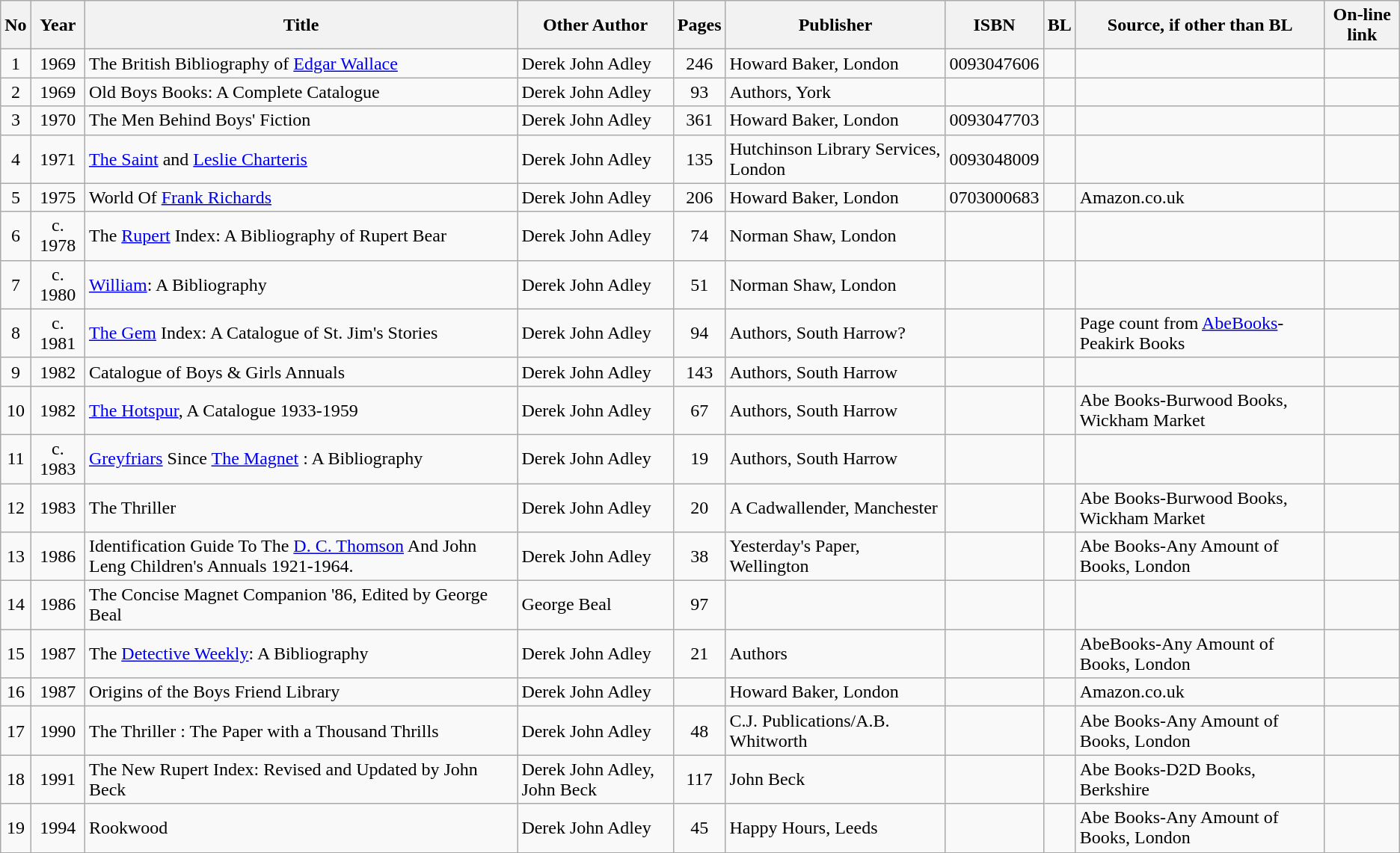<table class="wikitable sortable">
<tr>
<th style="text-align: center;">No</th>
<th>Year</th>
<th>Title</th>
<th>Other Author</th>
<th style="text-align: center;">Pages</th>
<th>Publisher</th>
<th>ISBN</th>
<th style="text-align: center;">BL</th>
<th>Source, if other than BL</th>
<th>On-line link</th>
</tr>
<tr>
<td style="text-align: center;">1</td>
<td style="text-align: center;">1969</td>
<td>The British Bibliography of <a href='#'>Edgar Wallace</a></td>
<td>Derek John Adley</td>
<td style="text-align: center;">246</td>
<td>Howard Baker, London</td>
<td>0093047606</td>
<td></td>
<td></td>
<td></td>
</tr>
<tr>
<td style="text-align: center;">2</td>
<td style="text-align: center;">1969</td>
<td>Old Boys Books: A Complete Catalogue</td>
<td>Derek John Adley</td>
<td style="text-align: center;">93</td>
<td>Authors, York</td>
<td></td>
<td></td>
<td></td>
<td></td>
</tr>
<tr>
<td style="text-align: center;">3</td>
<td style="text-align: center;">1970</td>
<td>The Men Behind Boys' Fiction</td>
<td>Derek John Adley</td>
<td style="text-align: center;">361</td>
<td>Howard Baker, London</td>
<td>0093047703</td>
<td></td>
<td></td>
<td></td>
</tr>
<tr>
<td style="text-align: center;">4</td>
<td style="text-align: center;">1971</td>
<td><a href='#'>The Saint</a> and <a href='#'>Leslie Charteris</a></td>
<td>Derek John Adley</td>
<td style="text-align: center;">135</td>
<td>Hutchinson Library Services, London</td>
<td>0093048009</td>
<td></td>
<td></td>
<td></td>
</tr>
<tr>
<td style="text-align: center;">5</td>
<td style="text-align: center;">1975</td>
<td>World Of <a href='#'>Frank Richards</a></td>
<td>Derek John Adley</td>
<td style="text-align: center;">206</td>
<td>Howard Baker, London</td>
<td>0703000683</td>
<td></td>
<td>Amazon.co.uk</td>
<td></td>
</tr>
<tr>
<td style="text-align: center;">6</td>
<td style="text-align: center;">c. 1978</td>
<td>The <a href='#'>Rupert</a> Index: A Bibliography of Rupert Bear</td>
<td>Derek John Adley</td>
<td style="text-align: center;">74</td>
<td>Norman Shaw, London</td>
<td></td>
<td></td>
<td></td>
<td></td>
</tr>
<tr>
<td style="text-align: center;">7</td>
<td style="text-align: center;">c. 1980</td>
<td><a href='#'>William</a>: A Bibliography</td>
<td>Derek John Adley</td>
<td style="text-align: center;">51</td>
<td>Norman Shaw, London</td>
<td></td>
<td></td>
<td></td>
<td></td>
</tr>
<tr>
<td style="text-align: center;">8</td>
<td style="text-align: center;">c. 1981</td>
<td><a href='#'>The Gem</a> Index: A Catalogue of St. Jim's Stories</td>
<td>Derek John Adley</td>
<td style="text-align: center;">94</td>
<td>Authors, South Harrow?</td>
<td></td>
<td></td>
<td>Page count from <a href='#'>AbeBooks</a>-Peakirk Books</td>
<td></td>
</tr>
<tr>
<td style="text-align: center;">9</td>
<td style="text-align: center;">1982</td>
<td>Catalogue of Boys & Girls Annuals</td>
<td>Derek John Adley</td>
<td style="text-align: center;">143</td>
<td>Authors, South Harrow</td>
<td></td>
<td></td>
<td></td>
<td></td>
</tr>
<tr>
<td style="text-align: center;">10</td>
<td style="text-align: center;">1982</td>
<td><a href='#'>The Hotspur</a>, A Catalogue 1933-1959</td>
<td>Derek John Adley</td>
<td style="text-align: center;">67</td>
<td>Authors, South Harrow</td>
<td></td>
<td></td>
<td>Abe Books-Burwood Books, Wickham Market</td>
<td></td>
</tr>
<tr>
<td style="text-align: center;">11</td>
<td style="text-align: center;">c. 1983</td>
<td><a href='#'>Greyfriars</a> Since <a href='#'>The Magnet</a> : A Bibliography</td>
<td>Derek John Adley</td>
<td style="text-align: center;">19</td>
<td>Authors, South Harrow</td>
<td></td>
<td></td>
<td></td>
<td></td>
</tr>
<tr>
<td style="text-align: center;">12</td>
<td style="text-align: center;">1983</td>
<td>The Thriller</td>
<td>Derek John Adley</td>
<td style="text-align: center;">20</td>
<td>A Cadwallender, Manchester</td>
<td></td>
<td></td>
<td>Abe Books-Burwood Books, Wickham Market</td>
<td></td>
</tr>
<tr>
<td style="text-align: center;">13</td>
<td style="text-align: center;">1986</td>
<td>Identification Guide To The <a href='#'>D. C. Thomson</a> And John Leng Children's Annuals 1921-1964.</td>
<td>Derek John Adley</td>
<td style="text-align: center;">38</td>
<td>Yesterday's Paper, Wellington</td>
<td></td>
<td></td>
<td>Abe Books-Any Amount of Books, London</td>
<td></td>
</tr>
<tr>
<td style="text-align: center;">14</td>
<td style="text-align: center;">1986</td>
<td>The Concise Magnet Companion '86, Edited by George Beal</td>
<td>George Beal</td>
<td style="text-align: center;">97</td>
<td></td>
<td></td>
<td></td>
<td></td>
<td></td>
</tr>
<tr>
<td style="text-align: center;">15</td>
<td style="text-align: center;">1987</td>
<td>The <a href='#'>Detective Weekly</a>: A Bibliography</td>
<td>Derek John Adley</td>
<td style="text-align: center;">21</td>
<td>Authors</td>
<td></td>
<td></td>
<td>AbeBooks-Any Amount of Books, London</td>
<td></td>
</tr>
<tr>
<td style="text-align: center;">16</td>
<td style="text-align: center;">1987</td>
<td>Origins of the Boys Friend Library</td>
<td>Derek John Adley</td>
<td></td>
<td>Howard Baker, London</td>
<td></td>
<td></td>
<td>Amazon.co.uk</td>
<td></td>
</tr>
<tr>
<td style="text-align: center;">17</td>
<td style="text-align: center;">1990</td>
<td>The Thriller : The Paper with a Thousand Thrills</td>
<td>Derek John Adley</td>
<td style="text-align: center;">48</td>
<td>C.J. Publications/A.B. Whitworth</td>
<td></td>
<td></td>
<td>Abe Books-Any Amount of Books, London</td>
<td></td>
</tr>
<tr>
<td style="text-align: center;">18</td>
<td style="text-align: center;">1991</td>
<td>The New Rupert Index: Revised and Updated by John Beck</td>
<td>Derek John Adley, John Beck</td>
<td style="text-align: center;">117</td>
<td>John Beck</td>
<td></td>
<td></td>
<td>Abe Books-D2D Books, Berkshire</td>
<td></td>
</tr>
<tr>
<td style="text-align: center;">19</td>
<td style="text-align: center;">1994</td>
<td>Rookwood</td>
<td>Derek John Adley</td>
<td style="text-align: center;">45</td>
<td>Happy Hours, Leeds</td>
<td></td>
<td></td>
<td>Abe Books-Any Amount of Books, London</td>
<td></td>
</tr>
</table>
